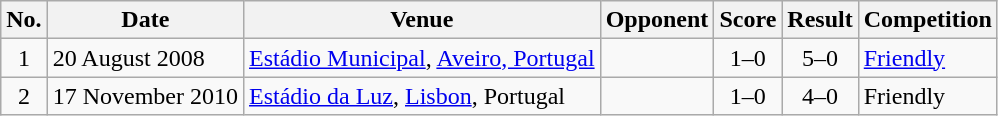<table class="wikitable sortable">
<tr>
<th scope="col">No.</th>
<th scope="col">Date</th>
<th scope="col">Venue</th>
<th scope="col">Opponent</th>
<th scope="col">Score</th>
<th scope="col">Result</th>
<th scope="col">Competition</th>
</tr>
<tr>
<td style="text-align:center">1</td>
<td>20 August 2008</td>
<td><a href='#'>Estádio Municipal</a>, <a href='#'>Aveiro, Portugal</a></td>
<td></td>
<td style="text-align:center">1–0</td>
<td style="text-align:center">5–0</td>
<td><a href='#'>Friendly</a></td>
</tr>
<tr>
<td style="text-align:center">2</td>
<td>17 November 2010</td>
<td><a href='#'>Estádio da Luz</a>, <a href='#'>Lisbon</a>, Portugal</td>
<td></td>
<td style="text-align:center">1–0</td>
<td style="text-align:center">4–0</td>
<td>Friendly</td>
</tr>
</table>
